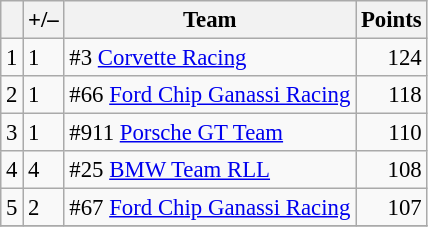<table class="wikitable" style="font-size: 95%;">
<tr>
<th scope="col"></th>
<th scope="col">+/–</th>
<th scope="col">Team</th>
<th scope="col">Points</th>
</tr>
<tr>
<td align=center>1</td>
<td align="left"> 1</td>
<td> #3 <a href='#'>Corvette Racing</a></td>
<td align=right>124</td>
</tr>
<tr>
<td align=center>2</td>
<td align="left"> 1</td>
<td> #66 <a href='#'>Ford Chip Ganassi Racing</a></td>
<td align=right>118</td>
</tr>
<tr>
<td align=center>3</td>
<td align="left"> 1</td>
<td> #911 <a href='#'>Porsche GT Team</a></td>
<td align=right>110</td>
</tr>
<tr>
<td align=center>4</td>
<td align="left"> 4</td>
<td>  #25 <a href='#'>BMW Team RLL</a></td>
<td align=right>108</td>
</tr>
<tr>
<td align=center>5</td>
<td align="left"> 2</td>
<td> #67 <a href='#'>Ford Chip Ganassi Racing</a></td>
<td align=right>107</td>
</tr>
<tr>
</tr>
</table>
